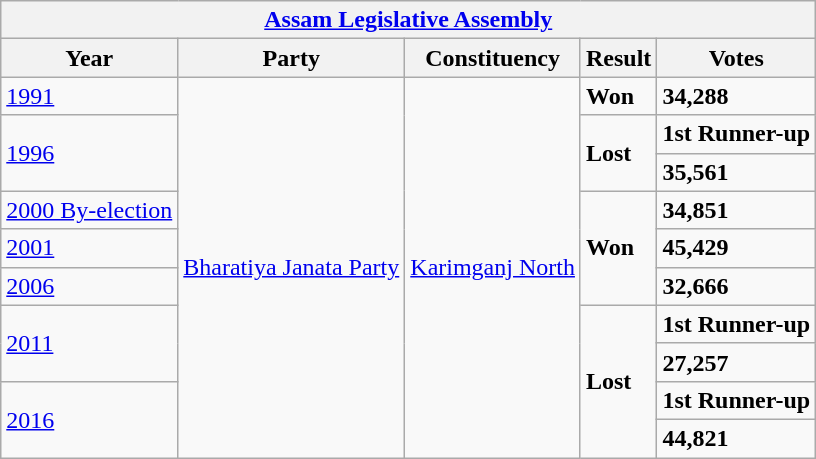<table class="wikitable">
<tr>
<th colspan="5"><a href='#'>Assam Legislative Assembly</a></th>
</tr>
<tr>
<th>Year</th>
<th>Party</th>
<th>Constituency</th>
<th>Result</th>
<th>Votes</th>
</tr>
<tr>
<td><a href='#'>1991</a></td>
<td rowspan="10"><a href='#'>Bharatiya Janata Party</a></td>
<td rowspan="10"><a href='#'>Karimganj North</a></td>
<td><strong>Won</strong></td>
<td><strong>34,288</strong></td>
</tr>
<tr>
<td rowspan="2"><a href='#'>1996</a></td>
<td rowspan="2"><strong>Lost</strong></td>
<td><strong>1st Runner-up</strong></td>
</tr>
<tr>
<td><strong>35,561</strong></td>
</tr>
<tr>
<td><a href='#'>2000 By-election</a></td>
<td rowspan="3"><strong>Won</strong></td>
<td><strong>34,851</strong></td>
</tr>
<tr>
<td><a href='#'>2001</a></td>
<td><strong>45,429</strong></td>
</tr>
<tr>
<td><a href='#'>2006</a></td>
<td><strong>32,666</strong></td>
</tr>
<tr>
<td rowspan="2"><a href='#'>2011</a></td>
<td rowspan="4"><strong>Lost</strong></td>
<td><strong>1st Runner-up</strong></td>
</tr>
<tr>
<td><strong>27,257</strong></td>
</tr>
<tr>
<td rowspan="2"><a href='#'>2016</a></td>
<td><strong>1st Runner-up</strong></td>
</tr>
<tr>
<td><strong>44,821</strong></td>
</tr>
</table>
